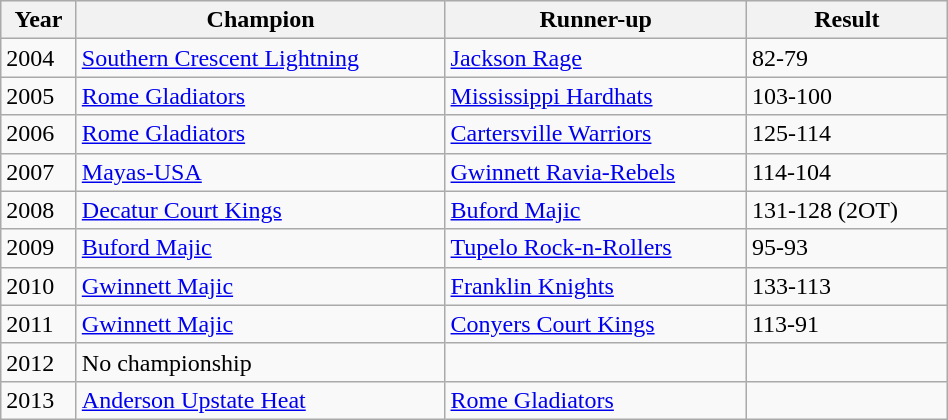<table class="wikitable" width=50%>
<tr bgcolor="#efefef">
<th>Year</th>
<th>Champion</th>
<th>Runner-up</th>
<th>Result</th>
</tr>
<tr>
<td>2004</td>
<td><a href='#'>Southern Crescent Lightning</a></td>
<td><a href='#'>Jackson Rage</a></td>
<td>82-79</td>
</tr>
<tr>
<td>2005</td>
<td><a href='#'>Rome Gladiators</a></td>
<td><a href='#'>Mississippi Hardhats</a></td>
<td>103-100</td>
</tr>
<tr>
<td>2006</td>
<td><a href='#'>Rome Gladiators</a></td>
<td><a href='#'>Cartersville Warriors</a></td>
<td>125-114</td>
</tr>
<tr>
<td>2007</td>
<td><a href='#'>Mayas-USA</a></td>
<td><a href='#'>Gwinnett Ravia-Rebels</a></td>
<td>114-104</td>
</tr>
<tr>
<td>2008</td>
<td><a href='#'>Decatur Court Kings</a></td>
<td><a href='#'>Buford Majic</a></td>
<td>131-128 (2OT)</td>
</tr>
<tr>
<td>2009</td>
<td><a href='#'>Buford Majic</a></td>
<td><a href='#'>Tupelo Rock-n-Rollers</a></td>
<td>95-93</td>
</tr>
<tr>
<td>2010</td>
<td><a href='#'>Gwinnett Majic</a></td>
<td><a href='#'>Franklin Knights</a></td>
<td>133-113</td>
</tr>
<tr>
<td>2011</td>
<td><a href='#'>Gwinnett Majic</a></td>
<td><a href='#'>Conyers Court Kings</a></td>
<td>113-91</td>
</tr>
<tr>
<td>2012</td>
<td>No championship</td>
<td></td>
<td></td>
</tr>
<tr>
<td>2013</td>
<td><a href='#'>Anderson Upstate Heat</a></td>
<td><a href='#'>Rome Gladiators</a></td>
<td></td>
</tr>
</table>
